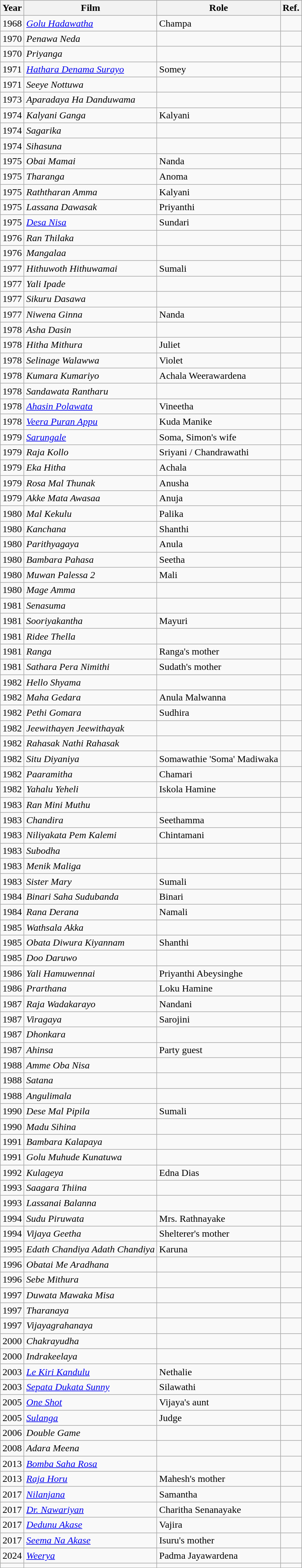<table class="wikitable">
<tr>
<th>Year</th>
<th>Film</th>
<th>Role</th>
<th>Ref.</th>
</tr>
<tr>
<td>1968</td>
<td><em><a href='#'>Golu Hadawatha</a></em></td>
<td>Champa</td>
<td></td>
</tr>
<tr>
<td>1970</td>
<td><em>Penawa Neda</em></td>
<td></td>
<td></td>
</tr>
<tr>
<td>1970</td>
<td><em>Priyanga</em></td>
<td></td>
<td></td>
</tr>
<tr>
<td>1971</td>
<td><em><a href='#'>Hathara Denama Surayo</a></em></td>
<td>Somey</td>
<td></td>
</tr>
<tr>
<td>1971</td>
<td><em>Seeye Nottuwa</em></td>
<td></td>
<td></td>
</tr>
<tr>
<td>1973</td>
<td><em>Aparadaya Ha Danduwama</em></td>
<td></td>
<td></td>
</tr>
<tr>
<td>1974</td>
<td><em>Kalyani Ganga</em></td>
<td>Kalyani</td>
<td></td>
</tr>
<tr>
<td>1974</td>
<td><em>Sagarika</em></td>
<td></td>
<td></td>
</tr>
<tr>
<td>1974</td>
<td><em>Sihasuna</em></td>
<td></td>
<td></td>
</tr>
<tr>
<td>1975</td>
<td><em>Obai Mamai</em></td>
<td>Nanda</td>
<td></td>
</tr>
<tr>
<td>1975</td>
<td><em>Tharanga</em></td>
<td>Anoma</td>
<td></td>
</tr>
<tr>
<td>1975</td>
<td><em>Raththaran Amma</em></td>
<td>Kalyani</td>
<td></td>
</tr>
<tr>
<td>1975</td>
<td><em>Lassana Dawasak</em></td>
<td>Priyanthi</td>
<td></td>
</tr>
<tr>
<td>1975</td>
<td><em><a href='#'>Desa Nisa</a></em></td>
<td>Sundari</td>
<td></td>
</tr>
<tr>
<td>1976</td>
<td><em>Ran Thilaka</em></td>
<td></td>
<td></td>
</tr>
<tr>
<td>1976</td>
<td><em>Mangalaa</em></td>
<td></td>
<td></td>
</tr>
<tr>
<td>1977</td>
<td><em>Hithuwoth Hithuwamai</em></td>
<td>Sumali</td>
<td></td>
</tr>
<tr>
<td>1977</td>
<td><em>Yali Ipade</em></td>
<td></td>
<td></td>
</tr>
<tr>
<td>1977</td>
<td><em>Sikuru Dasawa</em></td>
<td></td>
<td></td>
</tr>
<tr>
<td>1977</td>
<td><em>Niwena Ginna</em></td>
<td>Nanda</td>
<td></td>
</tr>
<tr>
<td>1978</td>
<td><em>Asha Dasin</em></td>
<td></td>
<td></td>
</tr>
<tr>
<td>1978</td>
<td><em>Hitha Mithura</em></td>
<td>Juliet</td>
<td></td>
</tr>
<tr>
<td>1978</td>
<td><em>Selinage Walawwa</em></td>
<td>Violet</td>
<td></td>
</tr>
<tr>
<td>1978</td>
<td><em>Kumara Kumariyo</em></td>
<td>Achala Weerawardena</td>
<td></td>
</tr>
<tr>
<td>1978</td>
<td><em>Sandawata Rantharu</em></td>
<td></td>
<td></td>
</tr>
<tr>
<td>1978</td>
<td><em><a href='#'>Ahasin Polawata</a></em></td>
<td>Vineetha</td>
<td></td>
</tr>
<tr>
<td>1978</td>
<td><em><a href='#'>Veera Puran Appu</a></em></td>
<td>Kuda Manike</td>
<td></td>
</tr>
<tr>
<td>1979</td>
<td><em><a href='#'>Sarungale</a></em></td>
<td>Soma, Simon's wife</td>
<td></td>
</tr>
<tr>
<td>1979</td>
<td><em>Raja Kollo</em></td>
<td>Sriyani / Chandrawathi</td>
<td></td>
</tr>
<tr>
<td>1979</td>
<td><em>Eka Hitha</em></td>
<td>Achala</td>
<td></td>
</tr>
<tr>
<td>1979</td>
<td><em>Rosa Mal Thunak</em></td>
<td>Anusha</td>
<td></td>
</tr>
<tr>
<td>1979</td>
<td><em>Akke Mata Awasaa</em></td>
<td>Anuja</td>
<td></td>
</tr>
<tr>
<td>1980</td>
<td><em>Mal Kekulu</em></td>
<td>Palika</td>
<td></td>
</tr>
<tr>
<td>1980</td>
<td><em>Kanchana</em></td>
<td>Shanthi</td>
<td></td>
</tr>
<tr>
<td>1980</td>
<td><em>Parithyagaya</em></td>
<td>Anula</td>
<td></td>
</tr>
<tr>
<td>1980</td>
<td><em>Bambara Pahasa</em></td>
<td>Seetha</td>
<td></td>
</tr>
<tr>
<td>1980</td>
<td><em>Muwan Palessa 2</em></td>
<td>Mali</td>
<td></td>
</tr>
<tr>
<td>1980</td>
<td><em>Mage Amma</em></td>
<td></td>
<td></td>
</tr>
<tr>
<td>1981</td>
<td><em>Senasuma</em></td>
<td></td>
<td></td>
</tr>
<tr>
<td>1981</td>
<td><em>Sooriyakantha</em></td>
<td>Mayuri</td>
<td></td>
</tr>
<tr>
<td>1981</td>
<td><em>Ridee Thella</em></td>
<td></td>
<td></td>
</tr>
<tr>
<td>1981</td>
<td><em>Ranga</em></td>
<td>Ranga's mother</td>
<td></td>
</tr>
<tr>
<td>1981</td>
<td><em>Sathara Pera Nimithi</em></td>
<td>Sudath's mother</td>
<td></td>
</tr>
<tr>
<td>1982</td>
<td><em>Hello Shyama</em></td>
<td></td>
<td></td>
</tr>
<tr>
<td>1982</td>
<td><em>Maha Gedara</em></td>
<td>Anula Malwanna</td>
<td></td>
</tr>
<tr>
<td>1982</td>
<td><em>Pethi Gomara</em></td>
<td>Sudhira</td>
<td></td>
</tr>
<tr>
<td>1982</td>
<td><em>Jeewithayen Jeewithayak</em></td>
<td></td>
<td></td>
</tr>
<tr>
<td>1982</td>
<td><em>Rahasak Nathi Rahasak</em></td>
<td></td>
<td></td>
</tr>
<tr>
<td>1982</td>
<td><em>Situ Diyaniya</em></td>
<td>Somawathie 'Soma' Madiwaka</td>
<td></td>
</tr>
<tr>
<td>1982</td>
<td><em>Paaramitha</em></td>
<td>Chamari</td>
<td></td>
</tr>
<tr>
<td>1982</td>
<td><em>Yahalu Yeheli</em></td>
<td>Iskola Hamine</td>
<td></td>
</tr>
<tr>
<td>1983</td>
<td><em>Ran Mini Muthu</em></td>
<td></td>
<td></td>
</tr>
<tr>
<td>1983</td>
<td><em>Chandira</em></td>
<td>Seethamma</td>
<td></td>
</tr>
<tr>
<td>1983</td>
<td><em>Niliyakata Pem Kalemi</em></td>
<td>Chintamani</td>
<td></td>
</tr>
<tr>
<td>1983</td>
<td><em>Subodha</em></td>
<td></td>
<td></td>
</tr>
<tr>
<td>1983</td>
<td><em>Menik Maliga</em></td>
<td></td>
<td></td>
</tr>
<tr>
<td>1983</td>
<td><em>Sister Mary</em></td>
<td>Sumali</td>
<td></td>
</tr>
<tr>
<td>1984</td>
<td><em>Binari Saha Sudubanda</em></td>
<td>Binari</td>
<td></td>
</tr>
<tr>
<td>1984</td>
<td><em>Rana Derana</em></td>
<td>Namali</td>
<td></td>
</tr>
<tr>
<td>1985</td>
<td><em>Wathsala Akka</em></td>
<td></td>
<td></td>
</tr>
<tr>
<td>1985</td>
<td><em>Obata Diwura Kiyannam</em></td>
<td>Shanthi</td>
<td></td>
</tr>
<tr>
<td>1985</td>
<td><em>Doo Daruwo</em></td>
<td></td>
<td></td>
</tr>
<tr>
<td>1986</td>
<td><em>Yali Hamuwennai</em></td>
<td>Priyanthi Abeysinghe</td>
<td></td>
</tr>
<tr>
<td>1986</td>
<td><em>Prarthana</em></td>
<td>Loku Hamine</td>
<td></td>
</tr>
<tr>
<td>1987</td>
<td><em>Raja Wadakarayo</em></td>
<td>Nandani</td>
<td></td>
</tr>
<tr>
<td>1987</td>
<td><em>Viragaya</em></td>
<td>Sarojini</td>
<td></td>
</tr>
<tr>
<td>1987</td>
<td><em>Dhonkara</em></td>
<td></td>
<td></td>
</tr>
<tr>
<td>1987</td>
<td><em>Ahinsa</em></td>
<td>Party guest</td>
<td></td>
</tr>
<tr>
<td>1988</td>
<td><em>Amme Oba Nisa</em></td>
<td></td>
<td></td>
</tr>
<tr>
<td>1988</td>
<td><em>Satana</em></td>
<td></td>
<td></td>
</tr>
<tr>
<td>1988</td>
<td><em>Angulimala</em></td>
<td></td>
<td></td>
</tr>
<tr>
<td>1990</td>
<td><em>Dese Mal Pipila</em></td>
<td>Sumali</td>
<td></td>
</tr>
<tr>
<td>1990</td>
<td><em>Madu Sihina</em></td>
<td></td>
<td></td>
</tr>
<tr>
<td>1991</td>
<td><em>Bambara Kalapaya</em></td>
<td></td>
<td></td>
</tr>
<tr>
<td>1991</td>
<td><em>Golu Muhude Kunatuwa</em></td>
<td></td>
<td></td>
</tr>
<tr>
<td>1992</td>
<td><em>Kulageya</em></td>
<td>Edna Dias</td>
<td></td>
</tr>
<tr>
<td>1993</td>
<td><em>Saagara Thiina</em></td>
<td></td>
<td></td>
</tr>
<tr>
<td>1993</td>
<td><em>Lassanai Balanna</em></td>
<td></td>
<td></td>
</tr>
<tr>
<td>1994</td>
<td><em>Sudu Piruwata</em></td>
<td>Mrs. Rathnayake</td>
<td></td>
</tr>
<tr>
<td>1994</td>
<td><em>Vijaya Geetha</em></td>
<td>Shelterer's mother</td>
<td></td>
</tr>
<tr>
<td>1995</td>
<td><em>Edath Chandiya Adath Chandiya</em></td>
<td>Karuna</td>
<td></td>
</tr>
<tr>
<td>1996</td>
<td><em>Obatai Me Aradhana</em></td>
<td></td>
<td></td>
</tr>
<tr>
<td>1996</td>
<td><em>Sebe Mithura</em></td>
<td></td>
<td></td>
</tr>
<tr>
<td>1997</td>
<td><em>Duwata Mawaka Misa</em></td>
<td></td>
<td></td>
</tr>
<tr>
<td>1997</td>
<td><em>Tharanaya</em></td>
<td></td>
<td></td>
</tr>
<tr>
<td>1997</td>
<td><em>Vijayagrahanaya</em></td>
<td></td>
<td></td>
</tr>
<tr>
<td>2000</td>
<td><em>Chakrayudha</em></td>
<td></td>
<td></td>
</tr>
<tr>
<td>2000</td>
<td><em>Indrakeelaya</em></td>
<td></td>
<td></td>
</tr>
<tr>
<td>2003</td>
<td><em><a href='#'>Le Kiri Kandulu</a></em></td>
<td>Nethalie</td>
<td></td>
</tr>
<tr>
<td>2003</td>
<td><em><a href='#'>Sepata Dukata Sunny</a></em></td>
<td>Silawathi</td>
<td></td>
</tr>
<tr>
<td>2005</td>
<td><em><a href='#'>One Shot</a></em></td>
<td>Vijaya's aunt</td>
<td></td>
</tr>
<tr>
<td>2005</td>
<td><em><a href='#'>Sulanga</a></em></td>
<td>Judge</td>
<td></td>
</tr>
<tr>
<td>2006</td>
<td><em>Double Game</em></td>
<td></td>
<td></td>
</tr>
<tr>
<td>2008</td>
<td><em>Adara Meena</em></td>
<td></td>
<td></td>
</tr>
<tr>
<td>2013</td>
<td><em><a href='#'>Bomba Saha Rosa</a></em></td>
<td></td>
<td></td>
</tr>
<tr>
<td>2013</td>
<td><em><a href='#'>Raja Horu</a></em></td>
<td>Mahesh's mother</td>
<td></td>
</tr>
<tr>
<td>2017</td>
<td><em><a href='#'>Nilanjana</a></em></td>
<td>Samantha</td>
<td></td>
</tr>
<tr>
<td>2017</td>
<td><em><a href='#'>Dr. Nawariyan</a></em></td>
<td>Charitha Senanayake</td>
<td></td>
</tr>
<tr>
<td>2017</td>
<td><em><a href='#'>Dedunu Akase</a></em></td>
<td>Vajira</td>
<td></td>
</tr>
<tr>
<td>2017</td>
<td><em><a href='#'>Seema Na Akase</a></em></td>
<td>Isuru's mother</td>
<td></td>
</tr>
<tr>
<td>2024</td>
<td><em><a href='#'>Weerya</a></em></td>
<td>Padma Jayawardena</td>
<td></td>
</tr>
<tr>
<td></td>
<td></td>
<td></td>
<td></td>
</tr>
</table>
